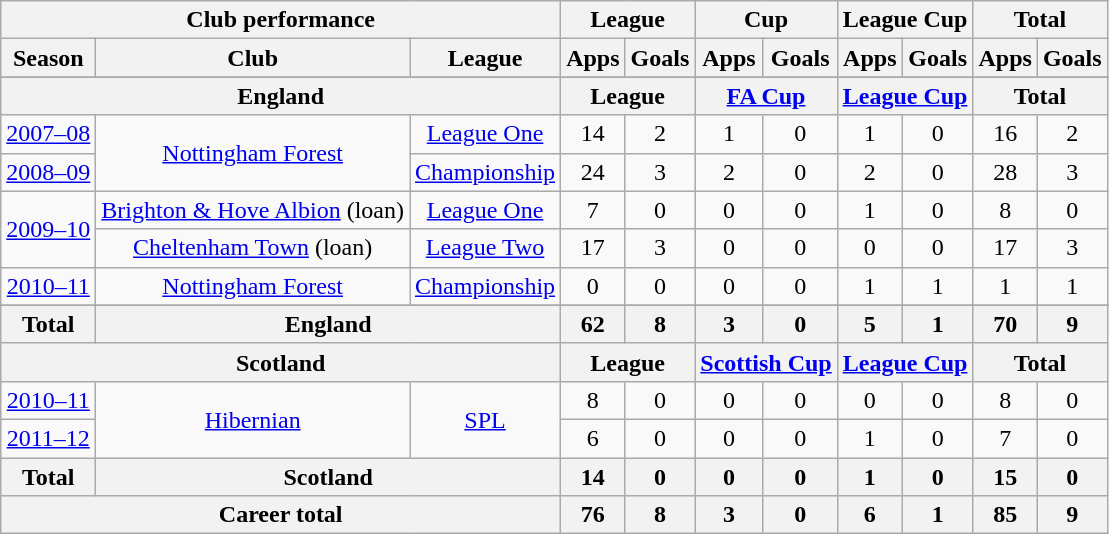<table class="wikitable" style="text-align:center">
<tr>
<th colspan=3>Club performance</th>
<th colspan=2>League</th>
<th colspan=2>Cup</th>
<th colspan=2>League Cup</th>
<th colspan=2>Total</th>
</tr>
<tr>
<th>Season</th>
<th>Club</th>
<th>League</th>
<th>Apps</th>
<th>Goals</th>
<th>Apps</th>
<th>Goals</th>
<th>Apps</th>
<th>Goals</th>
<th>Apps</th>
<th>Goals</th>
</tr>
<tr>
</tr>
<tr>
<th colspan=3>England</th>
<th colspan=2>League</th>
<th colspan=2><a href='#'>FA Cup</a></th>
<th colspan=2><a href='#'>League Cup</a></th>
<th colspan=2>Total</th>
</tr>
<tr>
<td><a href='#'>2007–08</a></td>
<td rowspan=2><a href='#'>Nottingham Forest</a></td>
<td><a href='#'>League One</a></td>
<td>14</td>
<td>2</td>
<td>1</td>
<td>0</td>
<td>1</td>
<td>0</td>
<td>16</td>
<td>2</td>
</tr>
<tr>
<td><a href='#'>2008–09</a></td>
<td><a href='#'>Championship</a></td>
<td>24</td>
<td>3</td>
<td>2</td>
<td>0</td>
<td>2</td>
<td>0</td>
<td>28</td>
<td>3</td>
</tr>
<tr>
<td rowspan="2"><a href='#'>2009–10</a></td>
<td><a href='#'>Brighton & Hove Albion</a> (loan)</td>
<td><a href='#'>League One</a></td>
<td>7</td>
<td>0</td>
<td>0</td>
<td>0</td>
<td>1</td>
<td>0</td>
<td>8</td>
<td>0</td>
</tr>
<tr>
<td><a href='#'>Cheltenham Town</a> (loan)</td>
<td><a href='#'>League Two</a></td>
<td>17</td>
<td>3</td>
<td>0</td>
<td>0</td>
<td>0</td>
<td>0</td>
<td>17</td>
<td>3</td>
</tr>
<tr>
<td><a href='#'>2010–11</a></td>
<td><a href='#'>Nottingham Forest</a></td>
<td><a href='#'>Championship</a></td>
<td>0</td>
<td>0</td>
<td>0</td>
<td>0</td>
<td>1</td>
<td>1</td>
<td>1</td>
<td>1</td>
</tr>
<tr>
</tr>
<tr>
<th rowspan=1>Total</th>
<th colspan=2>England</th>
<th>62</th>
<th>8</th>
<th>3</th>
<th>0</th>
<th>5</th>
<th>1</th>
<th>70</th>
<th>9</th>
</tr>
<tr>
<th colspan=3>Scotland</th>
<th colspan=2>League</th>
<th colspan=2><a href='#'>Scottish Cup</a></th>
<th colspan=2><a href='#'>League Cup</a></th>
<th colspan=2>Total</th>
</tr>
<tr>
<td><a href='#'>2010–11</a></td>
<td rowspan=2><a href='#'>Hibernian</a></td>
<td rowspan=2><a href='#'>SPL</a></td>
<td>8</td>
<td>0</td>
<td>0</td>
<td>0</td>
<td>0</td>
<td>0</td>
<td>8</td>
<td>0</td>
</tr>
<tr>
<td><a href='#'>2011–12</a></td>
<td>6</td>
<td>0</td>
<td>0</td>
<td>0</td>
<td>1</td>
<td>0</td>
<td>7</td>
<td>0</td>
</tr>
<tr>
<th rowspan=1>Total</th>
<th colspan=2>Scotland</th>
<th>14</th>
<th>0</th>
<th>0</th>
<th>0</th>
<th>1</th>
<th>0</th>
<th>15</th>
<th>0</th>
</tr>
<tr>
<th colspan=3>Career total</th>
<th>76</th>
<th>8</th>
<th>3</th>
<th>0</th>
<th>6</th>
<th>1</th>
<th>85</th>
<th>9</th>
</tr>
</table>
